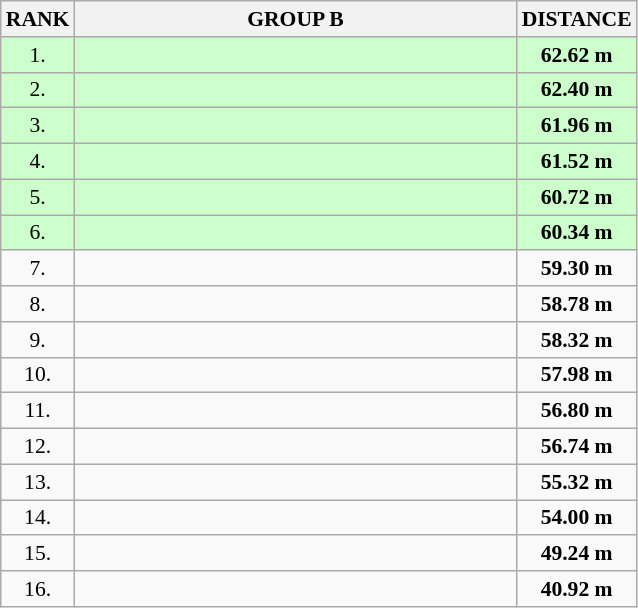<table class="wikitable" style="border-collapse: collapse; font-size: 90%;">
<tr>
<th>RANK</th>
<th style="width: 20em">GROUP B</th>
<th style="width: 5em">DISTANCE</th>
</tr>
<tr style="background:#ccffcc;">
<td align="center">1.</td>
<td></td>
<td align="center"><strong>62.62 m</strong></td>
</tr>
<tr style="background:#ccffcc;">
<td align="center">2.</td>
<td></td>
<td align="center"><strong>62.40 m</strong></td>
</tr>
<tr style="background:#ccffcc;">
<td align="center">3.</td>
<td></td>
<td align="center"><strong>61.96 m</strong></td>
</tr>
<tr style="background:#ccffcc;">
<td align="center">4.</td>
<td></td>
<td align="center"><strong>61.52 m</strong></td>
</tr>
<tr style="background:#ccffcc;">
<td align="center">5.</td>
<td></td>
<td align="center"><strong>60.72 m</strong></td>
</tr>
<tr style="background:#ccffcc;">
<td align="center">6.</td>
<td></td>
<td align="center"><strong>60.34 m</strong></td>
</tr>
<tr>
<td align="center">7.</td>
<td></td>
<td align="center"><strong>59.30 m</strong></td>
</tr>
<tr>
<td align="center">8.</td>
<td></td>
<td align="center"><strong>58.78 m</strong></td>
</tr>
<tr>
<td align="center">9.</td>
<td></td>
<td align="center"><strong>58.32 m</strong></td>
</tr>
<tr>
<td align="center">10.</td>
<td></td>
<td align="center"><strong>57.98 m</strong></td>
</tr>
<tr>
<td align="center">11.</td>
<td></td>
<td align="center"><strong>56.80 m</strong></td>
</tr>
<tr>
<td align="center">12.</td>
<td></td>
<td align="center"><strong>56.74 m</strong></td>
</tr>
<tr>
<td align="center">13.</td>
<td></td>
<td align="center"><strong>55.32 m</strong></td>
</tr>
<tr>
<td align="center">14.</td>
<td></td>
<td align="center"><strong>54.00 m</strong></td>
</tr>
<tr>
<td align="center">15.</td>
<td></td>
<td align="center"><strong>49.24 m</strong></td>
</tr>
<tr>
<td align="center">16.</td>
<td></td>
<td align="center"><strong>40.92 m</strong></td>
</tr>
</table>
